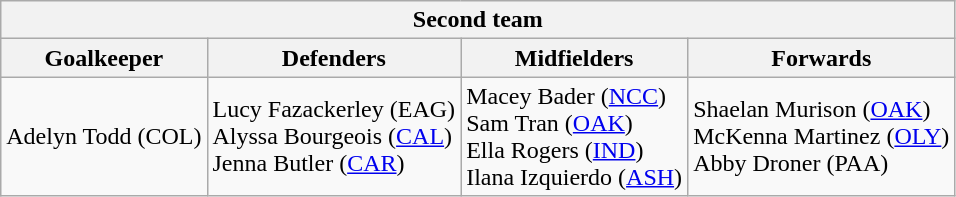<table class="wikitable">
<tr>
<th colspan="4">Second team</th>
</tr>
<tr>
<th>Goalkeeper</th>
<th>Defenders</th>
<th>Midfielders</th>
<th>Forwards</th>
</tr>
<tr>
<td> Adelyn Todd (COL)</td>
<td> Lucy Fazackerley (EAG)<br> Alyssa Bourgeois (<a href='#'>CAL</a>)<br> Jenna Butler (<a href='#'>CAR</a>)</td>
<td> Macey Bader (<a href='#'>NCC</a>)<br> Sam Tran (<a href='#'>OAK</a>)<br> Ella Rogers (<a href='#'>IND</a>)<br> Ilana Izquierdo (<a href='#'>ASH</a>)</td>
<td> Shaelan Murison (<a href='#'>OAK</a>)<br> McKenna Martinez (<a href='#'>OLY</a>)<br> Abby Droner (PAA)</td>
</tr>
</table>
